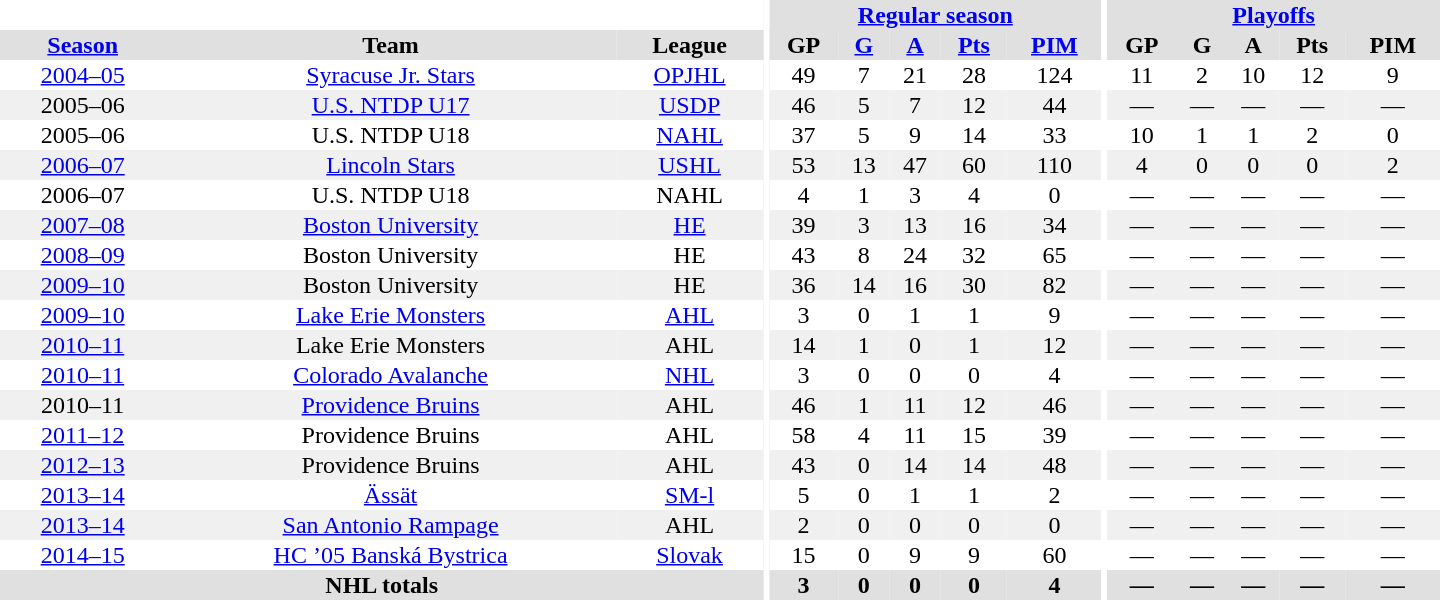<table border="0" cellpadding="1" cellspacing="0" style="text-align:center; width:60em">
<tr style="background:#e0e0e0;">
<th colspan="3" style="background:#fff;"></th>
<th rowspan="96" style="background:#fff;"></th>
<th colspan="5"><a href='#'>Regular season</a></th>
<th rowspan="96" style="background:#fff;"></th>
<th colspan="5"><a href='#'>Playoffs</a></th>
</tr>
<tr style="background:#e0e0e0;">
<th><a href='#'>Season</a></th>
<th>Team</th>
<th>League</th>
<th>GP</th>
<th><a href='#'>G</a></th>
<th><a href='#'>A</a></th>
<th><a href='#'>Pts</a></th>
<th><a href='#'>PIM</a></th>
<th>GP</th>
<th>G</th>
<th>A</th>
<th>Pts</th>
<th>PIM</th>
</tr>
<tr>
<td><a href='#'>2004–05</a></td>
<td><a href='#'>Syracuse Jr. Stars</a></td>
<td><a href='#'>OPJHL</a></td>
<td>49</td>
<td>7</td>
<td>21</td>
<td>28</td>
<td>124</td>
<td>11</td>
<td>2</td>
<td>10</td>
<td>12</td>
<td>9</td>
</tr>
<tr bgcolor="#f0f0f0">
<td>2005–06</td>
<td><a href='#'>U.S. NTDP U17</a></td>
<td><a href='#'>USDP</a></td>
<td>46</td>
<td>5</td>
<td>7</td>
<td>12</td>
<td>44</td>
<td>—</td>
<td>—</td>
<td>—</td>
<td>—</td>
<td>—</td>
</tr>
<tr>
<td>2005–06</td>
<td>U.S. NTDP U18</td>
<td><a href='#'>NAHL</a></td>
<td>37</td>
<td>5</td>
<td>9</td>
<td>14</td>
<td>33</td>
<td>10</td>
<td>1</td>
<td>1</td>
<td>2</td>
<td>0</td>
</tr>
<tr bgcolor="#f0f0f0">
<td><a href='#'>2006–07</a></td>
<td><a href='#'>Lincoln Stars</a></td>
<td><a href='#'>USHL</a></td>
<td>53</td>
<td>13</td>
<td>47</td>
<td>60</td>
<td>110</td>
<td>4</td>
<td>0</td>
<td>0</td>
<td>0</td>
<td>2</td>
</tr>
<tr>
<td>2006–07</td>
<td>U.S. NTDP U18</td>
<td>NAHL</td>
<td>4</td>
<td>1</td>
<td>3</td>
<td>4</td>
<td>0</td>
<td>—</td>
<td>—</td>
<td>—</td>
<td>—</td>
<td>—</td>
</tr>
<tr bgcolor="#f0f0f0">
<td><a href='#'>2007–08</a></td>
<td><a href='#'>Boston University</a></td>
<td><a href='#'>HE</a></td>
<td>39</td>
<td>3</td>
<td>13</td>
<td>16</td>
<td>34</td>
<td>—</td>
<td>—</td>
<td>—</td>
<td>—</td>
<td>—</td>
</tr>
<tr>
<td><a href='#'>2008–09</a></td>
<td>Boston University</td>
<td>HE</td>
<td>43</td>
<td>8</td>
<td>24</td>
<td>32</td>
<td>65</td>
<td>—</td>
<td>—</td>
<td>—</td>
<td>—</td>
<td>—</td>
</tr>
<tr bgcolor="#f0f0f0">
<td><a href='#'>2009–10</a></td>
<td>Boston University</td>
<td>HE</td>
<td>36</td>
<td>14</td>
<td>16</td>
<td>30</td>
<td>82</td>
<td>—</td>
<td>—</td>
<td>—</td>
<td>—</td>
<td>—</td>
</tr>
<tr>
<td><a href='#'>2009–10</a></td>
<td><a href='#'>Lake Erie Monsters</a></td>
<td><a href='#'>AHL</a></td>
<td>3</td>
<td>0</td>
<td>1</td>
<td>1</td>
<td>9</td>
<td>—</td>
<td>—</td>
<td>—</td>
<td>—</td>
<td>—</td>
</tr>
<tr bgcolor="#f0f0f0">
<td><a href='#'>2010–11</a></td>
<td>Lake Erie Monsters</td>
<td>AHL</td>
<td>14</td>
<td>1</td>
<td>0</td>
<td>1</td>
<td>12</td>
<td>—</td>
<td>—</td>
<td>—</td>
<td>—</td>
<td>—</td>
</tr>
<tr>
<td><a href='#'>2010–11</a></td>
<td><a href='#'>Colorado Avalanche</a></td>
<td><a href='#'>NHL</a></td>
<td>3</td>
<td>0</td>
<td>0</td>
<td>0</td>
<td>4</td>
<td>—</td>
<td>—</td>
<td>—</td>
<td>—</td>
<td>—</td>
</tr>
<tr bgcolor="#f0f0f0">
<td>2010–11</td>
<td><a href='#'>Providence Bruins</a></td>
<td>AHL</td>
<td>46</td>
<td>1</td>
<td>11</td>
<td>12</td>
<td>46</td>
<td>—</td>
<td>—</td>
<td>—</td>
<td>—</td>
<td>—</td>
</tr>
<tr>
<td><a href='#'>2011–12</a></td>
<td>Providence Bruins</td>
<td>AHL</td>
<td>58</td>
<td>4</td>
<td>11</td>
<td>15</td>
<td>39</td>
<td>—</td>
<td>—</td>
<td>—</td>
<td>—</td>
<td>—</td>
</tr>
<tr bgcolor="#f0f0f0">
<td><a href='#'>2012–13</a></td>
<td>Providence Bruins</td>
<td>AHL</td>
<td>43</td>
<td>0</td>
<td>14</td>
<td>14</td>
<td>48</td>
<td>—</td>
<td>—</td>
<td>—</td>
<td>—</td>
<td>—</td>
</tr>
<tr>
<td><a href='#'>2013–14</a></td>
<td><a href='#'>Ässät</a></td>
<td><a href='#'>SM-l</a></td>
<td>5</td>
<td>0</td>
<td>1</td>
<td>1</td>
<td>2</td>
<td>—</td>
<td>—</td>
<td>—</td>
<td>—</td>
<td>—</td>
</tr>
<tr bgcolor="#f0f0f0">
<td><a href='#'>2013–14</a></td>
<td><a href='#'>San Antonio Rampage</a></td>
<td>AHL</td>
<td>2</td>
<td>0</td>
<td>0</td>
<td>0</td>
<td>0</td>
<td>—</td>
<td>—</td>
<td>—</td>
<td>—</td>
<td>—</td>
</tr>
<tr>
<td><a href='#'>2014–15</a></td>
<td><a href='#'>HC ’05 Banská Bystrica</a></td>
<td><a href='#'>Slovak</a></td>
<td>15</td>
<td>0</td>
<td>9</td>
<td>9</td>
<td>60</td>
<td>—</td>
<td>—</td>
<td>—</td>
<td>—</td>
<td>—</td>
</tr>
<tr style="background:#e0e0e0;">
<th colspan="3">NHL totals</th>
<th>3</th>
<th>0</th>
<th>0</th>
<th>0</th>
<th>4</th>
<th>—</th>
<th>—</th>
<th>—</th>
<th>—</th>
<th>—</th>
</tr>
</table>
